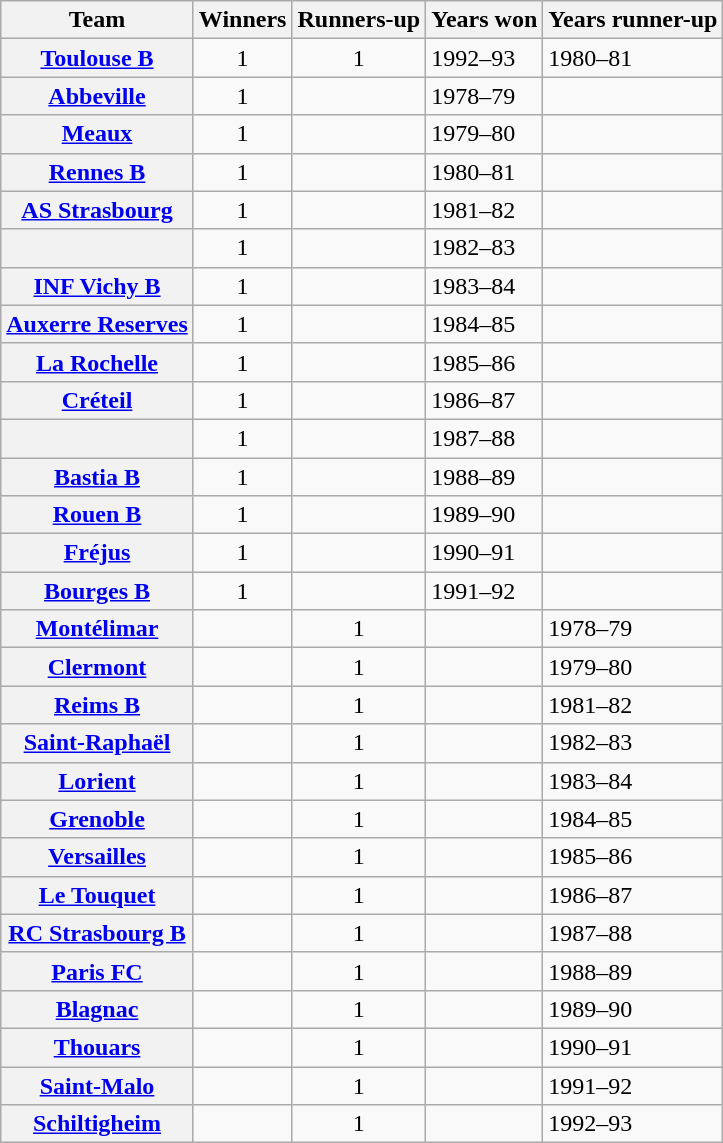<table class="wikitable sortable">
<tr>
<th>Team</th>
<th>Winners</th>
<th>Runners-up</th>
<th>Years won</th>
<th>Years runner-up</th>
</tr>
<tr>
<th><a href='#'>Toulouse B</a></th>
<td align="center">1</td>
<td align="center">1</td>
<td>1992–93</td>
<td>1980–81</td>
</tr>
<tr>
<th><a href='#'>Abbeville</a></th>
<td align="center">1</td>
<td align="center"></td>
<td>1978–79</td>
<td></td>
</tr>
<tr>
<th><a href='#'>Meaux</a></th>
<td align="center">1</td>
<td align="center"></td>
<td>1979–80</td>
<td></td>
</tr>
<tr>
<th><a href='#'>Rennes B</a></th>
<td align="center">1</td>
<td align="center"></td>
<td>1980–81</td>
<td></td>
</tr>
<tr>
<th><a href='#'>AS Strasbourg</a></th>
<td align="center">1</td>
<td></td>
<td>1981–82</td>
<td></td>
</tr>
<tr>
<th></th>
<td align="center">1</td>
<td align="center"></td>
<td>1982–83</td>
<td></td>
</tr>
<tr>
<th><a href='#'>INF Vichy B</a></th>
<td align="center">1</td>
<td></td>
<td>1983–84</td>
<td></td>
</tr>
<tr>
<th><a href='#'>Auxerre Reserves</a></th>
<td align="center">1</td>
<td align="center"></td>
<td>1984–85</td>
<td></td>
</tr>
<tr>
<th><a href='#'>La Rochelle</a></th>
<td align="center">1</td>
<td align="center"></td>
<td>1985–86</td>
<td></td>
</tr>
<tr>
<th><a href='#'>Créteil</a></th>
<td align="center">1</td>
<td align="center"></td>
<td>1986–87</td>
<td></td>
</tr>
<tr>
<th></th>
<td align="center">1</td>
<td align="center"></td>
<td>1987–88</td>
<td></td>
</tr>
<tr>
<th><a href='#'>Bastia B</a></th>
<td align="center">1</td>
<td align="center"></td>
<td>1988–89</td>
<td></td>
</tr>
<tr>
<th><a href='#'>Rouen B</a></th>
<td align="center">1</td>
<td align="center"></td>
<td>1989–90</td>
<td></td>
</tr>
<tr>
<th><a href='#'>Fréjus</a></th>
<td align="center">1</td>
<td align="center"></td>
<td>1990–91</td>
<td></td>
</tr>
<tr>
<th><a href='#'>Bourges B</a></th>
<td align="center">1</td>
<td align="center"></td>
<td>1991–92</td>
<td></td>
</tr>
<tr>
<th><a href='#'>Montélimar</a></th>
<td></td>
<td align="center">1</td>
<td></td>
<td>1978–79</td>
</tr>
<tr>
<th><a href='#'>Clermont</a></th>
<td></td>
<td align="center">1</td>
<td></td>
<td>1979–80</td>
</tr>
<tr>
<th><a href='#'>Reims B</a></th>
<td></td>
<td align="center">1</td>
<td></td>
<td>1981–82</td>
</tr>
<tr>
<th><a href='#'>Saint-Raphaël</a></th>
<td></td>
<td align="center">1</td>
<td></td>
<td>1982–83</td>
</tr>
<tr>
<th><a href='#'>Lorient</a></th>
<td></td>
<td align="center">1</td>
<td></td>
<td>1983–84</td>
</tr>
<tr>
<th><a href='#'>Grenoble</a></th>
<td></td>
<td align="center">1</td>
<td></td>
<td>1984–85</td>
</tr>
<tr>
<th><a href='#'>Versailles</a></th>
<td></td>
<td align="center">1</td>
<td></td>
<td>1985–86</td>
</tr>
<tr>
<th><a href='#'>Le Touquet</a></th>
<td></td>
<td align="center">1</td>
<td></td>
<td>1986–87</td>
</tr>
<tr>
<th><a href='#'>RC Strasbourg B</a></th>
<td></td>
<td align="center">1</td>
<td></td>
<td>1987–88</td>
</tr>
<tr>
<th><a href='#'>Paris FC</a></th>
<td></td>
<td align="center">1</td>
<td></td>
<td>1988–89</td>
</tr>
<tr>
<th><a href='#'>Blagnac</a></th>
<td></td>
<td align="center">1</td>
<td></td>
<td>1989–90</td>
</tr>
<tr>
<th><a href='#'>Thouars</a></th>
<td></td>
<td align="center">1</td>
<td></td>
<td>1990–91</td>
</tr>
<tr>
<th><a href='#'>Saint-Malo</a></th>
<td></td>
<td align="center">1</td>
<td></td>
<td>1991–92</td>
</tr>
<tr>
<th><a href='#'>Schiltigheim</a></th>
<td></td>
<td align="center">1</td>
<td></td>
<td>1992–93</td>
</tr>
</table>
